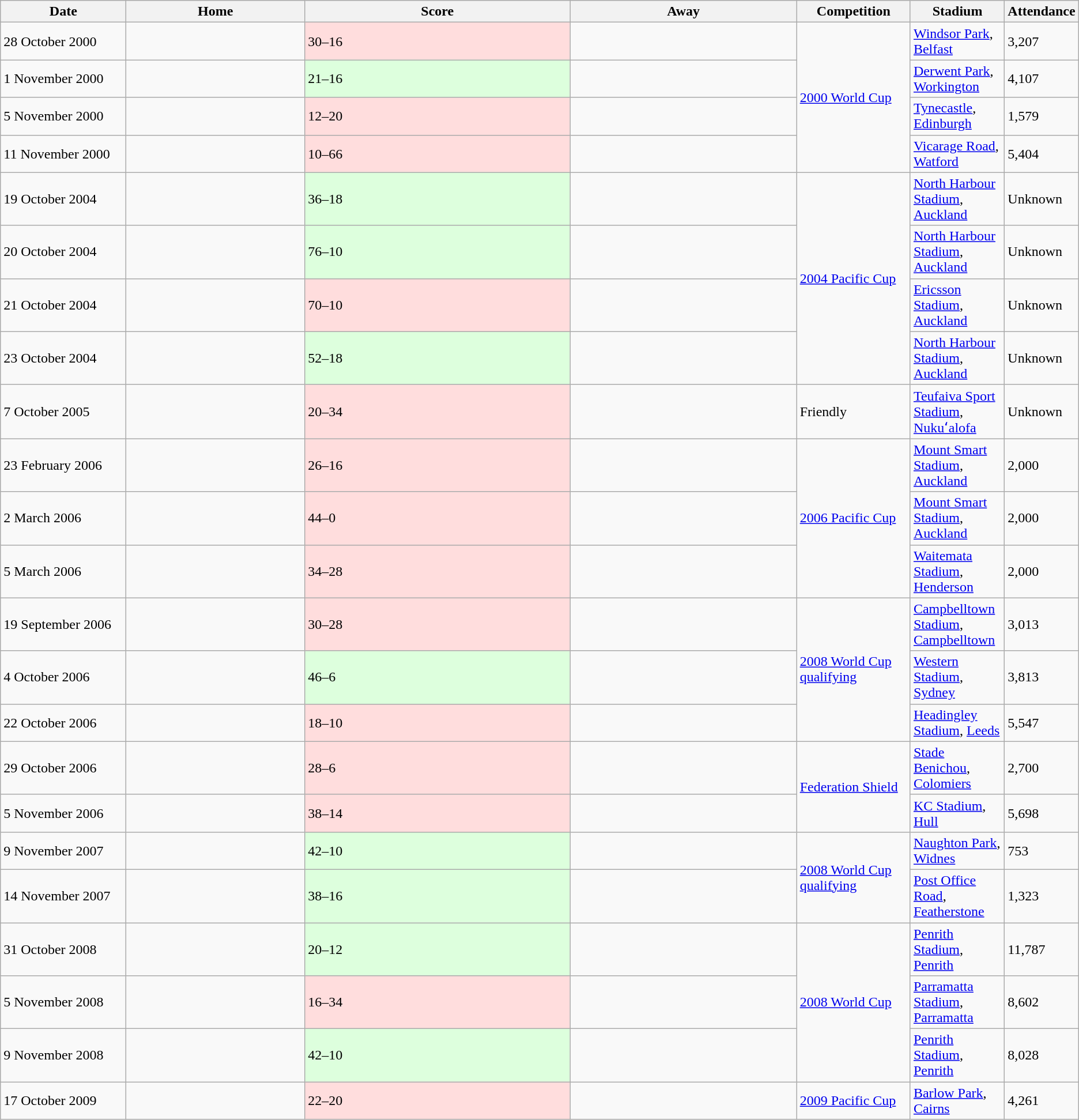<table class="wikitable" style="text-align:left">
<tr>
<th scope="col" width="12.3%">Date</th>
<th scope="col" width="18%">Home</th>
<th scope="col" width="27%">Score</th>
<th scope="col" width="23%">Away</th>
<th scope="col" width="10.9%">Competition</th>
<th scope="col" width="35.3%">Stadium</th>
<th scope="col" width="35.3%">Attendance</th>
</tr>
<tr>
<td>28 October 2000</td>
<td></td>
<td bgcolor=#FFDDDD>30–16</td>
<td></td>
<td rowspan=4><a href='#'>2000 World Cup</a></td>
<td> <a href='#'>Windsor Park</a>, <a href='#'>Belfast</a></td>
<td>3,207</td>
</tr>
<tr>
<td>1 November 2000</td>
<td></td>
<td bgcolor=#DDFFDD>21–16</td>
<td></td>
<td> <a href='#'>Derwent Park</a>, <a href='#'>Workington</a></td>
<td>4,107</td>
</tr>
<tr>
<td>5 November 2000</td>
<td></td>
<td bgcolor=#FFDDDD>12–20</td>
<td></td>
<td> <a href='#'>Tynecastle</a>, <a href='#'>Edinburgh</a></td>
<td>1,579</td>
</tr>
<tr>
<td>11 November 2000</td>
<td></td>
<td bgcolor=#FFDDDD>10–66</td>
<td></td>
<td> <a href='#'>Vicarage Road</a>, <a href='#'>Watford</a></td>
<td>5,404</td>
</tr>
<tr>
<td>19 October 2004</td>
<td></td>
<td bgcolor=#DDFFDD>36–18</td>
<td></td>
<td rowspan=4><a href='#'>2004 Pacific Cup</a></td>
<td> <a href='#'>North Harbour Stadium</a>, <a href='#'>Auckland</a></td>
<td>Unknown</td>
</tr>
<tr>
<td>20 October 2004</td>
<td></td>
<td bgcolor=#DDFFDD>76–10</td>
<td></td>
<td> <a href='#'>North Harbour Stadium</a>, <a href='#'>Auckland</a></td>
<td>Unknown</td>
</tr>
<tr>
<td>21 October 2004</td>
<td></td>
<td bgcolor=#FFDDDD>70–10</td>
<td></td>
<td> <a href='#'>Ericsson Stadium</a>, <a href='#'>Auckland</a></td>
<td>Unknown</td>
</tr>
<tr>
<td>23 October 2004</td>
<td></td>
<td bgcolor=#DDFFDD>52–18</td>
<td></td>
<td> <a href='#'>North Harbour Stadium</a>, <a href='#'>Auckland</a></td>
<td>Unknown</td>
</tr>
<tr>
<td>7 October 2005</td>
<td></td>
<td bgcolor=#FFDDDD>20–34</td>
<td></td>
<td>Friendly</td>
<td> <a href='#'>Teufaiva Sport Stadium</a>, <a href='#'>Nukuʻalofa</a></td>
<td>Unknown</td>
</tr>
<tr>
<td>23 February 2006</td>
<td></td>
<td bgcolor=#FFDDDD>26–16</td>
<td></td>
<td rowspan=3><a href='#'>2006 Pacific Cup</a></td>
<td> <a href='#'>Mount Smart Stadium</a>, <a href='#'>Auckland</a></td>
<td>2,000</td>
</tr>
<tr>
<td>2 March 2006</td>
<td></td>
<td bgcolor=#FFDDDD>44–0</td>
<td></td>
<td> <a href='#'>Mount Smart Stadium</a>, <a href='#'>Auckland</a></td>
<td>2,000</td>
</tr>
<tr>
<td>5 March 2006</td>
<td></td>
<td bgcolor=#FFDDDD>34–28</td>
<td></td>
<td> <a href='#'>Waitemata Stadium</a>, <a href='#'>Henderson</a></td>
<td>2,000</td>
</tr>
<tr>
<td>19 September 2006</td>
<td></td>
<td bgcolor=#FFDDDD>30–28</td>
<td></td>
<td rowspan=3><a href='#'>2008 World Cup qualifying</a></td>
<td> <a href='#'>Campbelltown Stadium</a>, <a href='#'>Campbelltown</a></td>
<td>3,013</td>
</tr>
<tr>
<td>4 October 2006</td>
<td></td>
<td bgcolor=#DDFFDD>46–6</td>
<td></td>
<td> <a href='#'>Western Stadium</a>, <a href='#'>Sydney</a></td>
<td>3,813</td>
</tr>
<tr>
<td>22 October 2006</td>
<td></td>
<td bgcolor=#FFDDDD>18–10</td>
<td></td>
<td> <a href='#'>Headingley Stadium</a>, <a href='#'>Leeds</a></td>
<td>5,547</td>
</tr>
<tr>
<td>29 October 2006</td>
<td></td>
<td bgcolor=#FFDDDD>28–6</td>
<td></td>
<td rowspan=2><a href='#'>Federation Shield</a></td>
<td> <a href='#'>Stade Benichou</a>, <a href='#'>Colomiers</a></td>
<td>2,700</td>
</tr>
<tr>
<td>5 November 2006</td>
<td></td>
<td bgcolor=#FFDDDD>38–14</td>
<td></td>
<td> <a href='#'>KC Stadium</a>, <a href='#'>Hull</a></td>
<td>5,698</td>
</tr>
<tr>
<td>9 November 2007</td>
<td></td>
<td bgcolor=#DDFFDD>42–10</td>
<td></td>
<td rowspan=2><a href='#'>2008 World Cup qualifying</a></td>
<td> <a href='#'>Naughton Park</a>, <a href='#'>Widnes</a></td>
<td>753</td>
</tr>
<tr>
<td>14 November 2007</td>
<td></td>
<td bgcolor=#DDFFDD>38–16</td>
<td></td>
<td> <a href='#'>Post Office Road</a>, <a href='#'>Featherstone</a></td>
<td>1,323</td>
</tr>
<tr>
<td>31 October 2008</td>
<td></td>
<td bgcolor=#DDFFDD>20–12</td>
<td></td>
<td rowspan=3><a href='#'>2008 World Cup</a></td>
<td> <a href='#'>Penrith Stadium</a>, <a href='#'>Penrith</a></td>
<td>11,787</td>
</tr>
<tr>
<td>5 November 2008</td>
<td></td>
<td bgcolor=#FFDDDD>16–34</td>
<td></td>
<td> <a href='#'>Parramatta Stadium</a>, <a href='#'>Parramatta</a></td>
<td>8,602</td>
</tr>
<tr>
<td>9 November 2008</td>
<td></td>
<td bgcolor=#DDFFDD>42–10</td>
<td></td>
<td> <a href='#'>Penrith Stadium</a>, <a href='#'>Penrith</a></td>
<td>8,028</td>
</tr>
<tr>
<td>17 October 2009</td>
<td></td>
<td bgcolor=#FFDDDD>22–20</td>
<td></td>
<td><a href='#'>2009 Pacific Cup</a></td>
<td> <a href='#'>Barlow Park</a>, <a href='#'>Cairns</a></td>
<td>4,261</td>
</tr>
</table>
